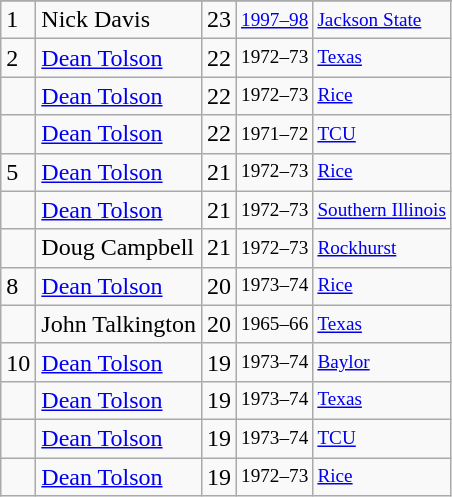<table class="wikitable">
<tr>
</tr>
<tr>
<td>1</td>
<td>Nick Davis</td>
<td>23</td>
<td style="font-size:80%;"><a href='#'>1997–98</a></td>
<td style="font-size:80%;"><a href='#'>Jackson State</a></td>
</tr>
<tr>
<td>2</td>
<td><a href='#'>Dean Tolson</a></td>
<td>22</td>
<td style="font-size:80%;">1972–73</td>
<td style="font-size:80%;"><a href='#'>Texas</a></td>
</tr>
<tr>
<td></td>
<td><a href='#'>Dean Tolson</a></td>
<td>22</td>
<td style="font-size:80%;">1972–73</td>
<td style="font-size:80%;"><a href='#'>Rice</a></td>
</tr>
<tr>
<td></td>
<td><a href='#'>Dean Tolson</a></td>
<td>22</td>
<td style="font-size:80%;">1971–72</td>
<td style="font-size:80%;"><a href='#'>TCU</a></td>
</tr>
<tr>
<td>5</td>
<td><a href='#'>Dean Tolson</a></td>
<td>21</td>
<td style="font-size:80%;">1972–73</td>
<td style="font-size:80%;"><a href='#'>Rice</a></td>
</tr>
<tr>
<td></td>
<td><a href='#'>Dean Tolson</a></td>
<td>21</td>
<td style="font-size:80%;">1972–73</td>
<td style="font-size:80%;"><a href='#'>Southern Illinois</a></td>
</tr>
<tr>
<td></td>
<td>Doug Campbell</td>
<td>21</td>
<td style="font-size:80%;">1972–73</td>
<td style="font-size:80%;"><a href='#'>Rockhurst</a></td>
</tr>
<tr>
<td>8</td>
<td><a href='#'>Dean Tolson</a></td>
<td>20</td>
<td style="font-size:80%;">1973–74</td>
<td style="font-size:80%;"><a href='#'>Rice</a></td>
</tr>
<tr>
<td></td>
<td>John Talkington</td>
<td>20</td>
<td style="font-size:80%;">1965–66</td>
<td style="font-size:80%;"><a href='#'>Texas</a></td>
</tr>
<tr>
<td>10</td>
<td><a href='#'>Dean Tolson</a></td>
<td>19</td>
<td style="font-size:80%;">1973–74</td>
<td style="font-size:80%;"><a href='#'>Baylor</a></td>
</tr>
<tr>
<td></td>
<td><a href='#'>Dean Tolson</a></td>
<td>19</td>
<td style="font-size:80%;">1973–74</td>
<td style="font-size:80%;"><a href='#'>Texas</a></td>
</tr>
<tr>
<td></td>
<td><a href='#'>Dean Tolson</a></td>
<td>19</td>
<td style="font-size:80%;">1973–74</td>
<td style="font-size:80%;"><a href='#'>TCU</a></td>
</tr>
<tr>
<td></td>
<td><a href='#'>Dean Tolson</a></td>
<td>19</td>
<td style="font-size:80%;">1972–73</td>
<td style="font-size:80%;"><a href='#'>Rice</a></td>
</tr>
</table>
